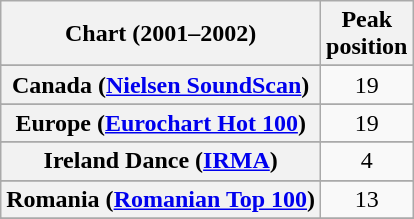<table class="wikitable sortable plainrowheaders" style="text-align:center">
<tr>
<th scope="col">Chart (2001–2002)</th>
<th scope="col">Peak<br>position</th>
</tr>
<tr>
</tr>
<tr>
</tr>
<tr>
</tr>
<tr>
</tr>
<tr>
</tr>
<tr>
<th scope="row">Canada (<a href='#'>Nielsen SoundScan</a>)</th>
<td>19</td>
</tr>
<tr>
</tr>
<tr>
<th scope="row">Europe (<a href='#'>Eurochart Hot 100</a>)</th>
<td>19</td>
</tr>
<tr>
</tr>
<tr>
</tr>
<tr>
</tr>
<tr>
<th scope="row">Ireland Dance (<a href='#'>IRMA</a>)</th>
<td>4</td>
</tr>
<tr>
</tr>
<tr>
</tr>
<tr>
<th scope="row">Romania (<a href='#'>Romanian Top 100</a>)</th>
<td>13</td>
</tr>
<tr>
</tr>
<tr>
</tr>
<tr>
</tr>
<tr>
</tr>
<tr>
</tr>
<tr>
</tr>
</table>
